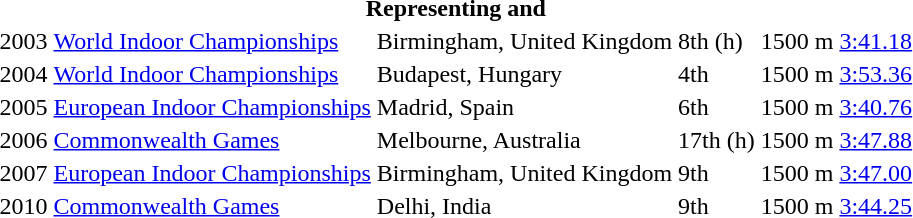<table>
<tr>
<th colspan="6">Representing  and </th>
</tr>
<tr>
<td>2003</td>
<td><a href='#'>World Indoor Championships</a></td>
<td>Birmingham, United Kingdom</td>
<td>8th (h)</td>
<td>1500 m</td>
<td><a href='#'>3:41.18</a></td>
</tr>
<tr>
<td>2004</td>
<td><a href='#'>World Indoor Championships</a></td>
<td>Budapest, Hungary</td>
<td>4th</td>
<td>1500 m</td>
<td><a href='#'>3:53.36</a></td>
</tr>
<tr>
<td>2005</td>
<td><a href='#'>European Indoor Championships</a></td>
<td>Madrid, Spain</td>
<td>6th</td>
<td>1500 m</td>
<td><a href='#'>3:40.76</a></td>
</tr>
<tr>
<td>2006</td>
<td><a href='#'>Commonwealth Games</a></td>
<td>Melbourne, Australia</td>
<td>17th (h)</td>
<td>1500 m</td>
<td><a href='#'>3:47.88</a></td>
</tr>
<tr>
<td>2007</td>
<td><a href='#'>European Indoor Championships</a></td>
<td>Birmingham, United Kingdom</td>
<td>9th</td>
<td>1500 m</td>
<td><a href='#'>3:47.00</a></td>
</tr>
<tr>
<td>2010</td>
<td><a href='#'>Commonwealth Games</a></td>
<td>Delhi, India</td>
<td>9th</td>
<td>1500 m</td>
<td><a href='#'>3:44.25</a></td>
</tr>
</table>
